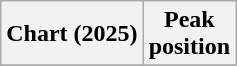<table class="wikitable sortable plainrowheaders" style="text-align:center">
<tr>
<th scope="col">Chart (2025)</th>
<th scope="col">Peak<br>position</th>
</tr>
<tr>
</tr>
</table>
